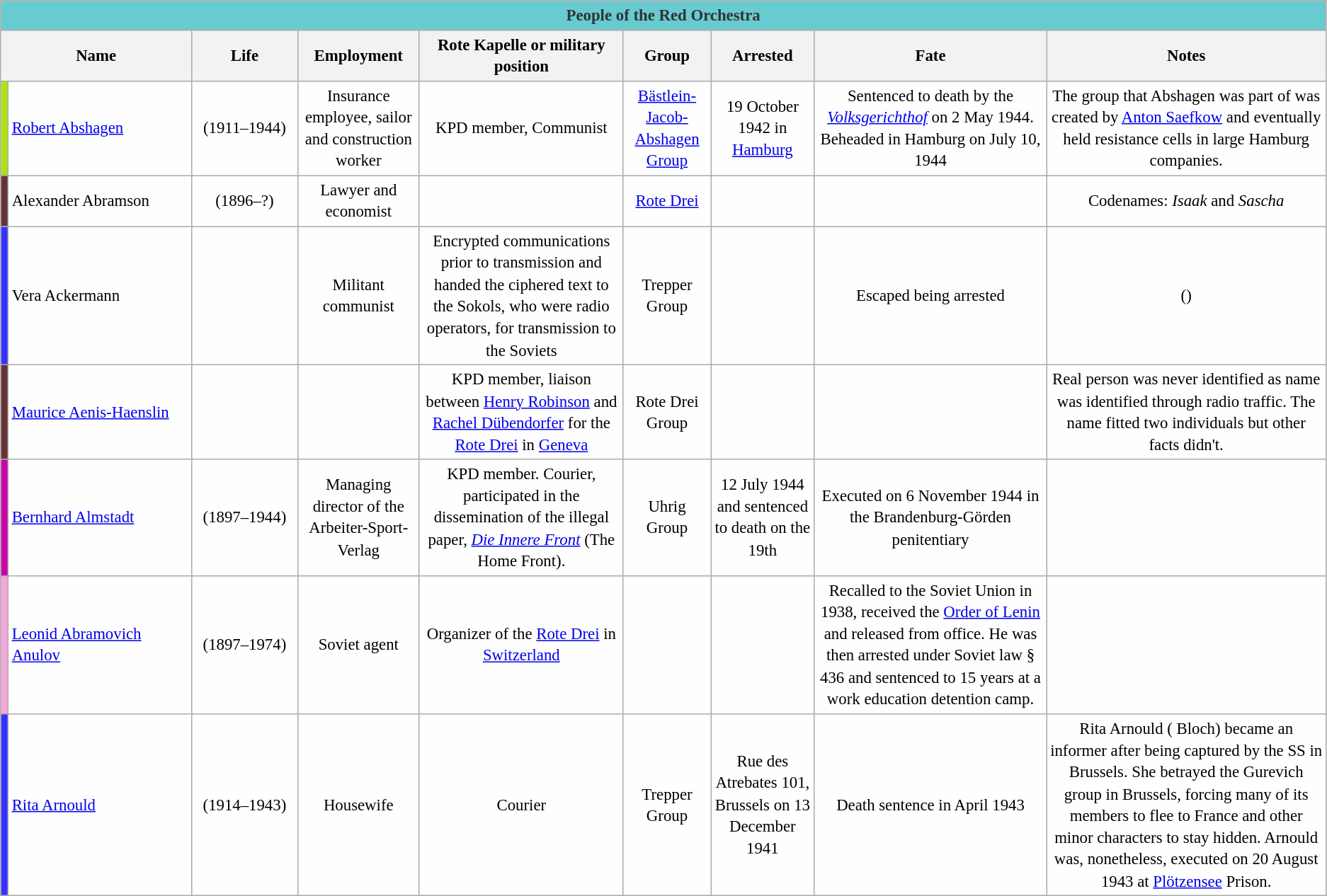<table class="wikitable sortable" style="table-layout:fixed;background-color:#FEFEFE;font-size:95%;padding:0.30em;line-height:1.35em;">
<tr>
<th colspan="9" style="text-align: center; background-color:#68cbd0; color:#333333;">People of the Red Orchestra</th>
</tr>
<tr>
<th scope="col"  colspan="2" width=14.4%>Name</th>
<th scope="col"  width=8%>Life</th>
<th scope="col">Employment</th>
<th scope="col">Rote Kapelle or military position</th>
<th scope="col">Group</th>
<th scope="col">Arrested</th>
<th scope="col">Fate</th>
<th scope="col">Notes</th>
</tr>
<tr>
<td style="background-color:#aee313"></td>
<td><a href='#'>Robert Abshagen</a></td>
<td style="text-align: center;">(1911–1944)</td>
<td style="text-align: center;">Insurance employee, sailor and construction worker</td>
<td style="text-align: center;">KPD member, Communist</td>
<td style="text-align: center;"><a href='#'>Bästlein-Jacob-Abshagen Group</a></td>
<td style="text-align: center;">19 October 1942 in <a href='#'>Hamburg</a></td>
<td style="text-align: center;">Sentenced to death by the <em><a href='#'>Volksgerichthof</a></em> on 2 May 1944. Beheaded in Hamburg on July 10, 1944</td>
<td style="text-align: center;">The group that Abshagen was part of was created by <a href='#'>Anton Saefkow</a> and eventually held resistance cells in large Hamburg companies.</td>
</tr>
<tr>
<th style="background-color:#663234"></th>
<td>Alexander Abramson</td>
<td style="text-align: center;">(1896–?)</td>
<td style="text-align: center;">Lawyer and economist</td>
<td style="text-align: center;"></td>
<td style="text-align: center;"><a href='#'>Rote Drei</a></td>
<td style="text-align: center;"></td>
<td style="text-align: center;"></td>
<td style="text-align: center;">Codenames: <em>Isaak</em> and <em>Sascha</em></td>
</tr>
<tr>
<th style="background-color:#3531ff"></th>
<td>Vera Ackermann</td>
<td style="text-align: center;"></td>
<td style="text-align: center;">Militant communist</td>
<td style="text-align: center;">Encrypted communications prior to transmission and handed the ciphered text to the Sokols, who were radio operators, for transmission to the Soviets</td>
<td style="text-align: center;">Trepper Group</td>
<td style="text-align: center;"></td>
<td style="text-align: center;">Escaped being arrested</td>
<td style="text-align: center;"> ()</td>
</tr>
<tr>
<th style="background-color:#663234"></th>
<td><a href='#'>Maurice Aenis-Haenslin</a></td>
<td style="text-align: center;"></td>
<td style="text-align: center;"></td>
<td style="text-align: center;">KPD member, liaison between <a href='#'>Henry Robinson</a> and <a href='#'>Rachel Dübendorfer</a> for the <a href='#'>Rote Drei</a> in <a href='#'>Geneva</a></td>
<td style="text-align: center;">Rote Drei Group</td>
<td style="text-align: center;"></td>
<td style="text-align: center;"></td>
<td style="text-align: center;">Real person was never identified as name was identified through radio traffic. The name fitted two individuals but other facts didn't.</td>
</tr>
<tr>
<td style="background-color:#cb01a9"></td>
<td><a href='#'>Bernhard Almstadt</a></td>
<td style="text-align: center;">(1897–1944)</td>
<td style="text-align: center;">Managing director of the Arbeiter-Sport-Verlag</td>
<td style="text-align: center;">KPD member. Courier, participated in the dissemination of the illegal paper, <em><a href='#'>Die Innere Front</a></em> (The Home Front).</td>
<td style="text-align: center;">Uhrig Group</td>
<td style="text-align: center;">12 July 1944 and sentenced to death on the 19th</td>
<td style="text-align: center;">Executed on 6 November 1944 in the Brandenburg-Görden penitentiary</td>
<td style="text-align: center;"></td>
</tr>
<tr>
<td style="background-color:#f2a6d9"></td>
<td><a href='#'>Leonid Abramovich Anulov</a></td>
<td style="text-align: center;">(1897–1974)</td>
<td style="text-align: center;">Soviet agent</td>
<td style="text-align: center;">Organizer of the <a href='#'>Rote Drei</a> in <a href='#'>Switzerland</a></td>
<td style="text-align: center;"></td>
<td style="text-align: center;"></td>
<td style="text-align: center;">Recalled to the Soviet Union in 1938, received the <a href='#'>Order of Lenin</a> and released from office. He was then arrested under Soviet law § 436 and sentenced to 15 years at a work education detention camp.</td>
<td style="text-align: center;"></td>
</tr>
<tr>
<th style="background-color:#3531ff"></th>
<td><a href='#'>Rita Arnould</a></td>
<td style="text-align: center;">(1914–1943)</td>
<td style="text-align: center;">Housewife</td>
<td style="text-align: center;">Courier</td>
<td style="text-align: center;">Trepper Group</td>
<td style="text-align: center;">Rue des Atrebates 101, Brussels on 13 December 1941</td>
<td style="text-align: center;">Death sentence in April 1943</td>
<td style="text-align: center;"> Rita Arnould ( Bloch) became an informer after being captured by the SS in Brussels. She betrayed the Gurevich group in Brussels, forcing many of its members to flee to France and other minor characters to stay hidden. Arnould was, nonetheless, executed on 20 August 1943 at <a href='#'>Plötzensee</a> Prison.</td>
</tr>
</table>
